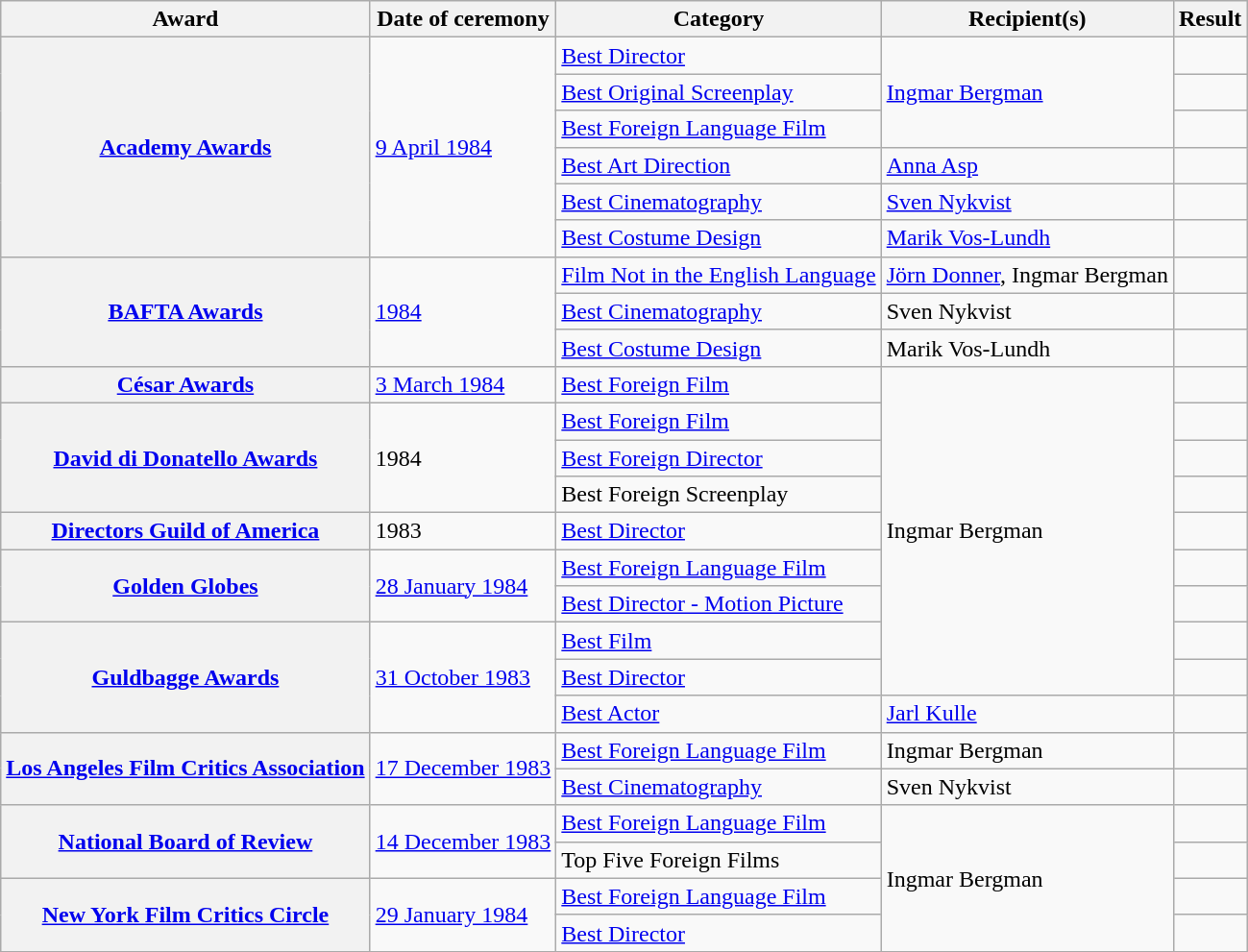<table class="wikitable plainrowheaders sortable">
<tr>
<th scope="col">Award</th>
<th scope="col">Date of ceremony</th>
<th scope="col">Category</th>
<th scope="col">Recipient(s)</th>
<th scope="col">Result</th>
</tr>
<tr>
<th scope="row" rowspan=6><a href='#'>Academy Awards</a></th>
<td rowspan="6"><a href='#'>9 April 1984</a></td>
<td><a href='#'>Best Director</a></td>
<td rowspan="3"><a href='#'>Ingmar Bergman</a></td>
<td></td>
</tr>
<tr>
<td><a href='#'>Best Original Screenplay</a></td>
<td></td>
</tr>
<tr>
<td><a href='#'>Best Foreign Language Film</a></td>
<td></td>
</tr>
<tr>
<td><a href='#'>Best Art Direction</a></td>
<td><a href='#'>Anna Asp</a></td>
<td></td>
</tr>
<tr>
<td><a href='#'>Best Cinematography</a></td>
<td><a href='#'>Sven Nykvist</a></td>
<td></td>
</tr>
<tr>
<td><a href='#'>Best Costume Design</a></td>
<td><a href='#'>Marik Vos-Lundh</a></td>
<td></td>
</tr>
<tr>
<th scope="row" rowspan=3><a href='#'>BAFTA Awards</a></th>
<td rowspan="3"><a href='#'>1984</a></td>
<td><a href='#'>Film Not in the English Language</a></td>
<td><a href='#'>Jörn Donner</a>, Ingmar Bergman</td>
<td></td>
</tr>
<tr>
<td><a href='#'>Best Cinematography</a></td>
<td>Sven Nykvist</td>
<td></td>
</tr>
<tr>
<td><a href='#'>Best Costume Design</a></td>
<td>Marik Vos-Lundh</td>
<td></td>
</tr>
<tr>
<th scope="row"><a href='#'>César Awards</a></th>
<td rowspan="1"><a href='#'>3 March 1984</a></td>
<td><a href='#'>Best Foreign Film</a></td>
<td rowspan="9">Ingmar Bergman</td>
<td></td>
</tr>
<tr>
<th scope="row" rowspan=3><a href='#'>David di Donatello Awards</a></th>
<td rowspan="3">1984</td>
<td><a href='#'>Best Foreign Film</a></td>
<td></td>
</tr>
<tr>
<td><a href='#'>Best Foreign Director</a></td>
<td></td>
</tr>
<tr>
<td>Best Foreign Screenplay</td>
<td></td>
</tr>
<tr>
<th scope="row"><a href='#'>Directors Guild of America</a></th>
<td rowspan="1">1983</td>
<td><a href='#'>Best Director</a></td>
<td></td>
</tr>
<tr>
<th scope="row" rowspan=2><a href='#'>Golden Globes</a></th>
<td rowspan="2"><a href='#'>28 January 1984</a></td>
<td><a href='#'>Best Foreign Language Film</a></td>
<td></td>
</tr>
<tr>
<td><a href='#'>Best Director - Motion Picture</a></td>
<td></td>
</tr>
<tr>
<th scope="row" rowspan=3><a href='#'>Guldbagge Awards</a></th>
<td rowspan="3"><a href='#'>31 October 1983</a></td>
<td><a href='#'>Best Film</a></td>
<td></td>
</tr>
<tr>
<td><a href='#'>Best Director</a></td>
<td></td>
</tr>
<tr>
<td><a href='#'>Best Actor</a></td>
<td><a href='#'>Jarl Kulle</a></td>
<td></td>
</tr>
<tr>
<th scope="row" rowspan=2><a href='#'>Los Angeles Film Critics Association</a></th>
<td rowspan="2"><a href='#'>17 December 1983</a></td>
<td><a href='#'>Best Foreign Language Film</a></td>
<td>Ingmar Bergman</td>
<td></td>
</tr>
<tr>
<td><a href='#'>Best Cinematography</a></td>
<td>Sven Nykvist</td>
<td></td>
</tr>
<tr>
<th scope="row" rowspan=2><a href='#'>National Board of Review</a></th>
<td rowspan="2"><a href='#'>14 December 1983</a></td>
<td><a href='#'>Best Foreign Language Film</a></td>
<td rowspan="4">Ingmar Bergman</td>
<td></td>
</tr>
<tr>
<td>Top Five Foreign Films</td>
<td></td>
</tr>
<tr>
<th scope="row" rowspan=2><a href='#'>New York Film Critics Circle</a></th>
<td rowspan="2"><a href='#'>29 January 1984</a></td>
<td><a href='#'>Best Foreign Language Film</a></td>
<td></td>
</tr>
<tr>
<td><a href='#'>Best Director</a></td>
<td></td>
</tr>
<tr>
</tr>
</table>
